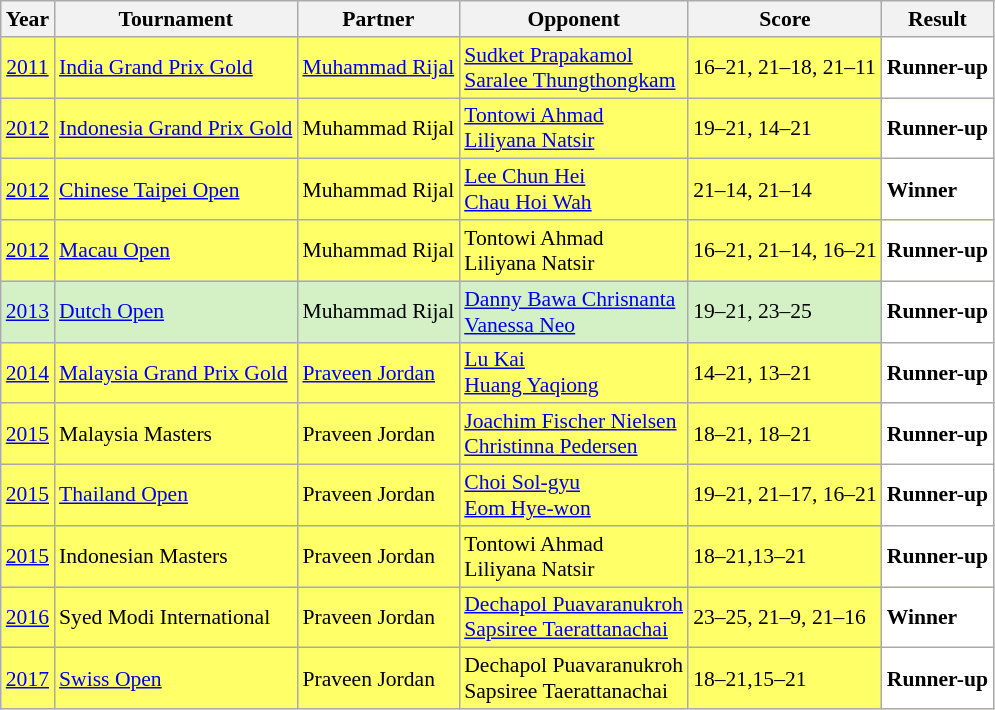<table class="sortable wikitable" style="font-size: 90%">
<tr>
<th>Year</th>
<th>Tournament</th>
<th>Partner</th>
<th>Opponent</th>
<th>Score</th>
<th>Result</th>
</tr>
<tr style="background:#FFFF67">
<td align="center"><a href='#'>2011</a></td>
<td align="left"><a href='#'>India Grand Prix Gold</a></td>
<td align="left"> <a href='#'>Muhammad Rijal</a></td>
<td align="left"> <a href='#'>Sudket Prapakamol</a><br> <a href='#'>Saralee Thungthongkam</a></td>
<td align="left">16–21, 21–18, 21–11</td>
<td style="text-align:left; background:white"> <strong>Runner-up</strong></td>
</tr>
<tr style="background:#FFFF67">
<td align="center"><a href='#'>2012</a></td>
<td align="left"><a href='#'>Indonesia Grand Prix Gold</a></td>
<td align="left"> Muhammad Rijal</td>
<td align="left"> <a href='#'>Tontowi Ahmad</a><br> <a href='#'>Liliyana Natsir</a></td>
<td align="left">19–21, 14–21</td>
<td style="text-align:left; background:white"> <strong>Runner-up</strong></td>
</tr>
<tr style="background:#FFFF67">
<td align="center"><a href='#'>2012</a></td>
<td align="left"><a href='#'>Chinese Taipei Open</a></td>
<td align="left"> Muhammad Rijal</td>
<td align="left"> <a href='#'>Lee Chun Hei</a><br> <a href='#'>Chau Hoi Wah</a></td>
<td align="left">21–14, 21–14</td>
<td style="text-align:left; background:white"> <strong>Winner</strong></td>
</tr>
<tr style="background:#FFFF67">
<td align="center"><a href='#'>2012</a></td>
<td align="left"><a href='#'>Macau Open</a></td>
<td align="left"> Muhammad Rijal</td>
<td align="left"> Tontowi Ahmad<br> Liliyana Natsir</td>
<td align="left">16–21, 21–14, 16–21</td>
<td style="text-align:left; background:white"> <strong>Runner-up</strong></td>
</tr>
<tr style="background:#D4F1C5">
<td align="center"><a href='#'>2013</a></td>
<td align="left"><a href='#'>Dutch Open</a></td>
<td align="left"> Muhammad Rijal</td>
<td align="left"> <a href='#'>Danny Bawa Chrisnanta</a><br> <a href='#'>Vanessa Neo</a></td>
<td align="left">19–21, 23–25</td>
<td style="text-align:left; background:white"> <strong>Runner-up</strong></td>
</tr>
<tr style="background:#FFFF67">
<td align="center"><a href='#'>2014</a></td>
<td align="left"><a href='#'>Malaysia Grand Prix Gold</a></td>
<td align="left"> <a href='#'>Praveen Jordan</a></td>
<td align="left"> <a href='#'>Lu Kai</a><br> <a href='#'>Huang Yaqiong</a></td>
<td align="left">14–21, 13–21</td>
<td style="text-align:left; background:white"> <strong>Runner-up</strong></td>
</tr>
<tr style="background:#FFFF67">
<td align="center"><a href='#'>2015</a></td>
<td align="left">Malaysia Masters</td>
<td align="left"> Praveen Jordan</td>
<td align="left"> <a href='#'>Joachim Fischer Nielsen</a><br> <a href='#'>Christinna Pedersen</a></td>
<td align="left">18–21, 18–21</td>
<td style="text-align:left; background:white"> <strong>Runner-up</strong></td>
</tr>
<tr style="background:#FFFF67">
<td align="center"><a href='#'>2015</a></td>
<td align="left"><a href='#'>Thailand Open</a></td>
<td align="left"> Praveen Jordan</td>
<td align="left"> <a href='#'>Choi Sol-gyu</a><br> <a href='#'>Eom Hye-won</a></td>
<td align="left">19–21, 21–17, 16–21</td>
<td style="text-align:left; background:white"> <strong>Runner-up</strong></td>
</tr>
<tr style="background:#FFFF67">
<td align="center"><a href='#'>2015</a></td>
<td align="left">Indonesian Masters</td>
<td align="left"> Praveen Jordan</td>
<td align="left"> Tontowi Ahmad<br> Liliyana Natsir</td>
<td align="left">18–21,13–21</td>
<td style="text-align:left; background:white"> <strong>Runner-up</strong></td>
</tr>
<tr style="background:#FFFF67">
<td align="center"><a href='#'>2016</a></td>
<td align="left">Syed Modi International</td>
<td align="left"> Praveen Jordan</td>
<td align="left"> <a href='#'>Dechapol Puavaranukroh</a><br> <a href='#'>Sapsiree Taerattanachai</a></td>
<td align="left">23–25, 21–9, 21–16</td>
<td style="text-align:left; background:white"> <strong>Winner</strong></td>
</tr>
<tr style="background:#FFFF67">
<td align="center"><a href='#'>2017</a></td>
<td align="left"><a href='#'>Swiss Open</a></td>
<td align="left"> Praveen Jordan</td>
<td align="left"> Dechapol Puavaranukroh<br> Sapsiree Taerattanachai</td>
<td align="left">18–21,15–21</td>
<td style="text-align:left; background:white"> <strong>Runner-up</strong></td>
</tr>
</table>
